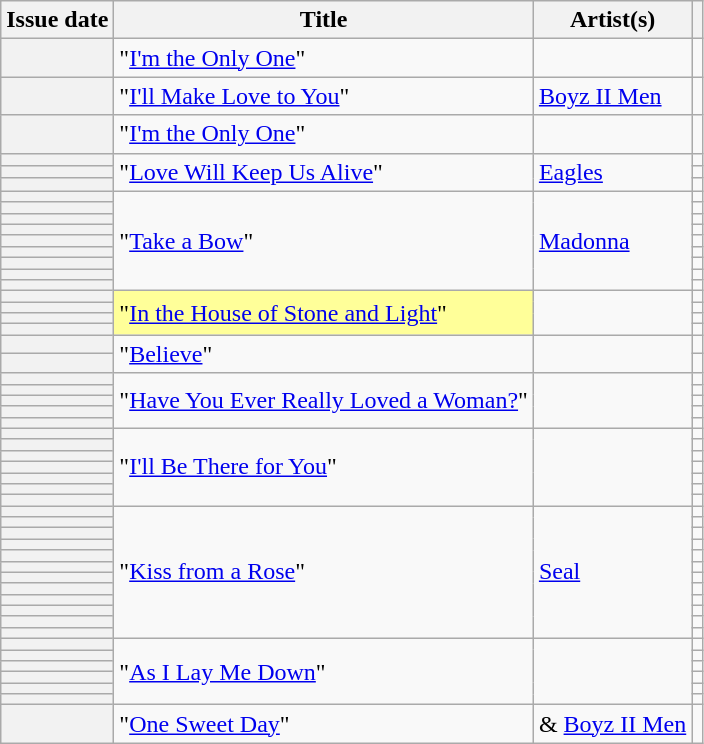<table class="wikitable sortable plainrowheaders">
<tr>
<th scope=col>Issue date</th>
<th scope=col>Title</th>
<th scope=col>Artist(s)</th>
<th scope=col class=unsortable></th>
</tr>
<tr>
<th scope=row></th>
<td rowspan="1">"<a href='#'>I'm the Only One</a>"</td>
<td rowspan="1"></td>
<td align=center></td>
</tr>
<tr>
<th scope=row></th>
<td rowspan="1">"<a href='#'>I'll Make Love to You</a>"</td>
<td rowspan="1"><a href='#'>Boyz II Men</a></td>
<td align=center></td>
</tr>
<tr>
<th scope=row></th>
<td rowspan="1">"<a href='#'>I'm the Only One</a>"</td>
<td rowspan="1"></td>
<td align=center></td>
</tr>
<tr>
<th scope=row></th>
<td rowspan="3">"<a href='#'>Love Will Keep Us Alive</a>"</td>
<td rowspan="3"><a href='#'>Eagles</a></td>
<td align=center></td>
</tr>
<tr>
<th scope=row></th>
<td align=center></td>
</tr>
<tr>
<th scope=row></th>
<td align=center></td>
</tr>
<tr>
<th scope=row></th>
<td rowspan="9">"<a href='#'>Take a Bow</a>"</td>
<td rowspan="9"><a href='#'>Madonna</a></td>
<td align=center></td>
</tr>
<tr>
<th scope=row></th>
<td align=center></td>
</tr>
<tr>
<th scope=row></th>
<td align=center></td>
</tr>
<tr>
<th scope=row></th>
<td align=center></td>
</tr>
<tr>
<th scope=row></th>
<td align=center></td>
</tr>
<tr>
<th scope=row></th>
<td align=center></td>
</tr>
<tr>
<th scope=row></th>
<td align=center></td>
</tr>
<tr>
<th scope=row></th>
<td align=center></td>
</tr>
<tr>
<th scope=row></th>
<td align=center></td>
</tr>
<tr>
<th scope=row></th>
<td bgcolor=#FFFF99 rowspan="4">"<a href='#'>In the House of Stone and Light</a>" </td>
<td rowspan="4"></td>
<td align=center></td>
</tr>
<tr>
<th scope=row></th>
<td align=center></td>
</tr>
<tr>
<th scope=row></th>
<td align=center></td>
</tr>
<tr>
<th scope=row></th>
<td align=center></td>
</tr>
<tr>
<th scope=row></th>
<td rowspan="2">"<a href='#'>Believe</a>"</td>
<td rowspan="2"></td>
<td align=center></td>
</tr>
<tr>
<th scope=row></th>
<td align=center></td>
</tr>
<tr>
<th scope=row></th>
<td rowspan="5">"<a href='#'>Have You Ever Really Loved a Woman?</a>"</td>
<td rowspan="5"></td>
<td align=center></td>
</tr>
<tr>
<th scope=row></th>
<td align=center></td>
</tr>
<tr>
<th scope=row></th>
<td align=center></td>
</tr>
<tr>
<th scope=row></th>
<td align=center></td>
</tr>
<tr>
<th scope=row></th>
<td align=center></td>
</tr>
<tr>
<th scope=row></th>
<td rowspan="7">"<a href='#'>I'll Be There for You</a>"</td>
<td rowspan="7"></td>
<td align=center></td>
</tr>
<tr>
<th scope=row></th>
<td align=center></td>
</tr>
<tr>
<th scope=row></th>
<td align=center></td>
</tr>
<tr>
<th scope=row></th>
<td align=center></td>
</tr>
<tr>
<th scope=row></th>
<td align=center></td>
</tr>
<tr>
<th scope=row></th>
<td align=center></td>
</tr>
<tr>
<th scope=row></th>
<td align=center></td>
</tr>
<tr>
<th scope=row></th>
<td rowspan="12">"<a href='#'>Kiss from a Rose</a>"</td>
<td rowspan="12"><a href='#'>Seal</a></td>
<td align=center></td>
</tr>
<tr>
<th scope=row></th>
<td align=center></td>
</tr>
<tr>
<th scope=row></th>
<td align=center></td>
</tr>
<tr>
<th scope=row></th>
<td align=center></td>
</tr>
<tr>
<th scope=row></th>
<td align=center></td>
</tr>
<tr>
<th scope=row></th>
<td align=center></td>
</tr>
<tr>
<th scope=row></th>
<td align=center></td>
</tr>
<tr>
<th scope=row></th>
<td align=center></td>
</tr>
<tr>
<th scope=row></th>
<td align=center></td>
</tr>
<tr>
<th scope=row></th>
<td align=center></td>
</tr>
<tr>
<th scope=row></th>
<td align=center></td>
</tr>
<tr>
<th scope=row></th>
<td align=center></td>
</tr>
<tr>
<th scope=row></th>
<td rowspan="6">"<a href='#'>As I Lay Me Down</a>"</td>
<td rowspan="6"></td>
<td align=center></td>
</tr>
<tr>
<th scope=row></th>
<td align=center></td>
</tr>
<tr>
<th scope=row></th>
<td align=center></td>
</tr>
<tr>
<th scope=row></th>
<td align=center></td>
</tr>
<tr>
<th scope=row></th>
<td align=center></td>
</tr>
<tr>
<th scope=row></th>
<td align=center></td>
</tr>
<tr>
<th scope=row></th>
<td rowspan="1">"<a href='#'>One Sweet Day</a>"</td>
<td rowspan="1"> & <a href='#'>Boyz II Men</a></td>
<td align=center></td>
</tr>
</table>
